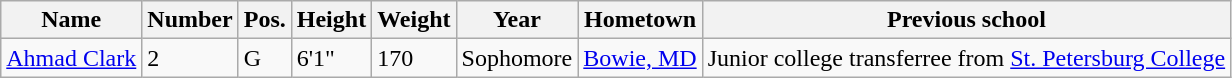<table class="wikitable sortable" border="1">
<tr>
<th>Name</th>
<th>Number</th>
<th>Pos.</th>
<th>Height</th>
<th>Weight</th>
<th>Year</th>
<th>Hometown</th>
<th class="unsortable">Previous school</th>
</tr>
<tr>
<td><a href='#'>Ahmad Clark</a></td>
<td>2</td>
<td>G</td>
<td>6'1"</td>
<td>170</td>
<td>Sophomore</td>
<td><a href='#'>Bowie, MD</a></td>
<td>Junior college transferree from <a href='#'>St. Petersburg College</a></td>
</tr>
</table>
